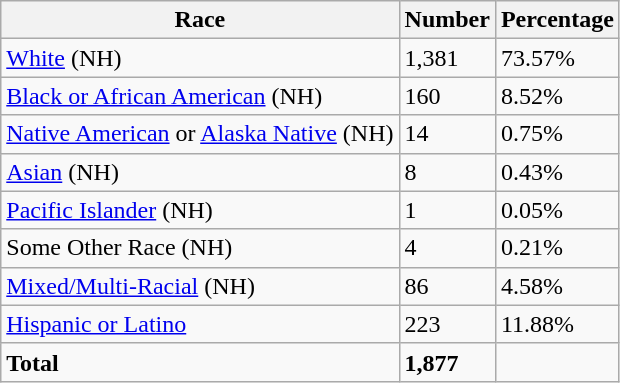<table class="wikitable">
<tr>
<th>Race</th>
<th>Number</th>
<th>Percentage</th>
</tr>
<tr>
<td><a href='#'>White</a> (NH)</td>
<td>1,381</td>
<td>73.57%</td>
</tr>
<tr>
<td><a href='#'>Black or African American</a> (NH)</td>
<td>160</td>
<td>8.52%</td>
</tr>
<tr>
<td><a href='#'>Native American</a> or <a href='#'>Alaska Native</a> (NH)</td>
<td>14</td>
<td>0.75%</td>
</tr>
<tr>
<td><a href='#'>Asian</a> (NH)</td>
<td>8</td>
<td>0.43%</td>
</tr>
<tr>
<td><a href='#'>Pacific Islander</a> (NH)</td>
<td>1</td>
<td>0.05%</td>
</tr>
<tr>
<td>Some Other Race (NH)</td>
<td>4</td>
<td>0.21%</td>
</tr>
<tr>
<td><a href='#'>Mixed/Multi-Racial</a> (NH)</td>
<td>86</td>
<td>4.58%</td>
</tr>
<tr>
<td><a href='#'>Hispanic or Latino</a></td>
<td>223</td>
<td>11.88%</td>
</tr>
<tr>
<td><strong>Total</strong></td>
<td><strong>1,877</strong></td>
<td></td>
</tr>
</table>
